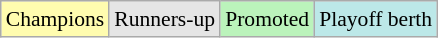<table class="wikitable" style="font-size:90%;">
<tr>
<td align="center" bgcolor="FFFCAF">Champions</td>
<td align="center" bgcolor="E5E5E5">Runners-up</td>
<td align="center" bgcolor="BBF3BB">Promoted</td>
<td align="center" bgcolor="bce8e8">Playoff berth</td>
</tr>
</table>
